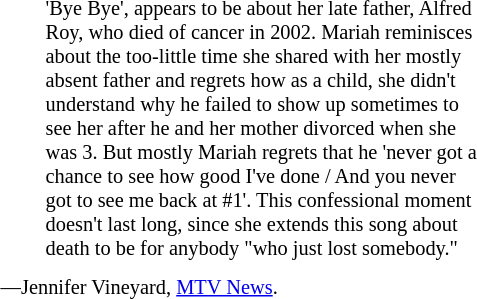<table cellpadding="5"  style="width:26%; float:right; font-size:85%; border-collapse:collapse; border-style:none;">
<tr>
<td style="width:20px; vertical-align:top;"></td>
<td style="text-align:left;">'Bye Bye', appears to be about her late father, Alfred Roy, who died of cancer in 2002. Mariah reminisces about the too-little time she shared with her mostly absent father and regrets how as a child, she didn't understand why he failed to show up sometimes to see her after he and her mother divorced when she was 3. But mostly Mariah regrets that he 'never got a chance to see how good I've done / And you never got to see me back at #1'. This confessional moment doesn't last long, since she extends this song about death to be for anybody "who just lost somebody."</td>
</tr>
<tr>
<td colspan="3"><div>—Jennifer Vineyard, <a href='#'>MTV News</a>.</div></td>
</tr>
</table>
